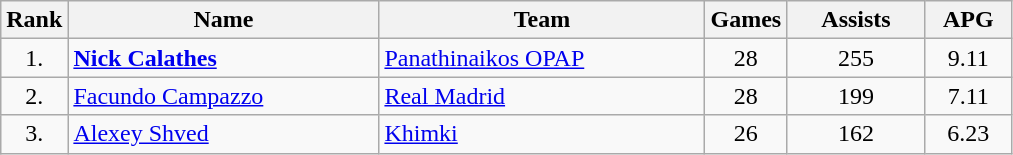<table class="wikitable" style="text-align: center">
<tr>
<th>Rank</th>
<th width=200>Name</th>
<th width=210>Team</th>
<th>Games</th>
<th width=85>Assists</th>
<th width=50>APG</th>
</tr>
<tr>
<td>1.</td>
<td align="left"> <strong><a href='#'>Nick Calathes</a></strong></td>
<td align="left"> <a href='#'>Panathinaikos OPAP</a></td>
<td>28</td>
<td>255</td>
<td>9.11</td>
</tr>
<tr>
<td>2.</td>
<td align="left"> <a href='#'>Facundo Campazzo</a></td>
<td align="left"> <a href='#'>Real Madrid</a></td>
<td>28</td>
<td>199</td>
<td>7.11</td>
</tr>
<tr>
<td>3.</td>
<td align="left"> <a href='#'>Alexey Shved</a></td>
<td align="left"> <a href='#'>Khimki</a></td>
<td>26</td>
<td>162</td>
<td>6.23</td>
</tr>
</table>
